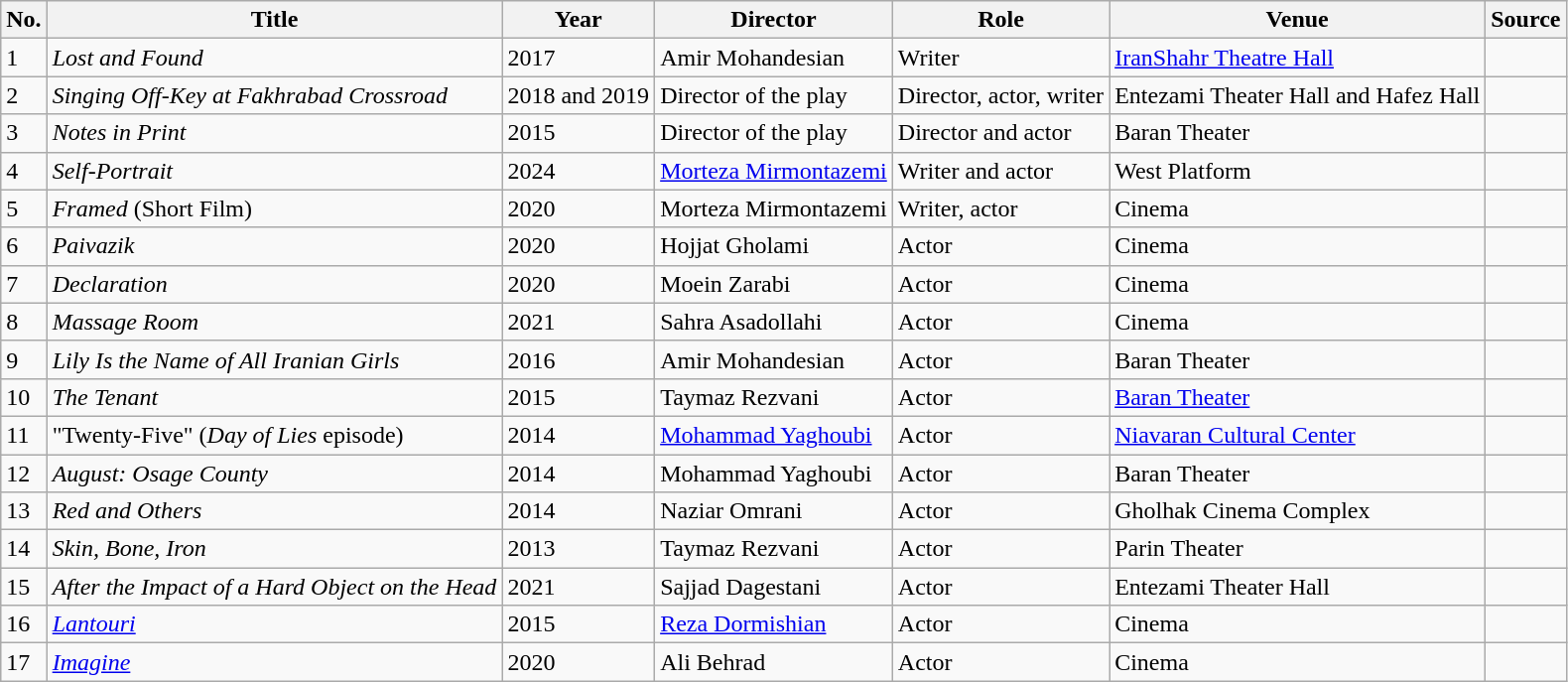<table class="wikitable sortable">
<tr>
<th>No.</th>
<th>Title</th>
<th>Year</th>
<th>Director</th>
<th>Role</th>
<th>Venue</th>
<th>Source</th>
</tr>
<tr -->
<td>1</td>
<td><em>Lost and Found</em></td>
<td>2017</td>
<td>Amir Mohandesian</td>
<td>Writer</td>
<td><a href='#'>IranShahr Theatre Hall</a></td>
<td></td>
</tr>
<tr>
<td>2</td>
<td><em>Singing Off-Key at Fakhrabad Crossroad</em></td>
<td>2018 and 2019</td>
<td>Director of the play</td>
<td>Director, actor, writer</td>
<td>Entezami Theater Hall and Hafez Hall</td>
<td></td>
</tr>
<tr>
<td>3</td>
<td><em>Notes in Print</em></td>
<td>2015</td>
<td>Director of the play</td>
<td>Director and actor</td>
<td>Baran Theater</td>
<td></td>
</tr>
<tr>
<td>4</td>
<td><em>Self-Portrait</em></td>
<td>2024</td>
<td><a href='#'>Morteza Mirmontazemi</a></td>
<td>Writer and actor</td>
<td>West Platform</td>
<td></td>
</tr>
<tr>
<td>5</td>
<td><em>Framed</em> (Short Film)</td>
<td>2020</td>
<td>Morteza Mirmontazemi</td>
<td>Writer, actor</td>
<td>Cinema</td>
<td></td>
</tr>
<tr>
<td>6</td>
<td><em>Paivazik</em></td>
<td>2020</td>
<td>Hojjat Gholami</td>
<td>Actor</td>
<td>Cinema</td>
<td></td>
</tr>
<tr>
<td>7</td>
<td><em>Declaration</em></td>
<td>2020</td>
<td>Moein Zarabi</td>
<td>Actor</td>
<td>Cinema</td>
<td></td>
</tr>
<tr>
<td>8</td>
<td><em>Massage Room</em></td>
<td>2021</td>
<td>Sahra Asadollahi</td>
<td>Actor</td>
<td>Cinema</td>
<td></td>
</tr>
<tr>
<td>9</td>
<td><em>Lily Is the Name of All Iranian Girls</em></td>
<td>2016</td>
<td>Amir Mohandesian</td>
<td>Actor</td>
<td>Baran Theater</td>
<td></td>
</tr>
<tr>
<td>10</td>
<td><em>The Tenant</em></td>
<td>2015</td>
<td>Taymaz Rezvani</td>
<td>Actor</td>
<td><a href='#'>Baran Theater</a></td>
<td></td>
</tr>
<tr>
<td>11</td>
<td>"Twenty-Five" (<em>Day of Lies</em> episode)</td>
<td>2014</td>
<td><a href='#'>Mohammad Yaghoubi</a></td>
<td>Actor</td>
<td><a href='#'>Niavaran Cultural Center</a></td>
<td></td>
</tr>
<tr>
<td>12</td>
<td><em>August: Osage County</em></td>
<td>2014</td>
<td>Mohammad Yaghoubi</td>
<td>Actor</td>
<td>Baran Theater</td>
<td></td>
</tr>
<tr>
<td>13</td>
<td><em>Red and Others</em></td>
<td>2014</td>
<td>Naziar Omrani</td>
<td>Actor</td>
<td>Gholhak Cinema Complex</td>
<td></td>
</tr>
<tr>
<td>14</td>
<td><em>Skin, Bone, Iron</em></td>
<td>2013</td>
<td>Taymaz Rezvani</td>
<td>Actor</td>
<td>Parin Theater</td>
<td></td>
</tr>
<tr>
<td>15</td>
<td><em>After the Impact of a Hard Object on the Head</em></td>
<td>2021</td>
<td>Sajjad Dagestani</td>
<td>Actor</td>
<td>Entezami Theater Hall</td>
<td></td>
</tr>
<tr>
<td>16</td>
<td><em><a href='#'>Lantouri</a></em></td>
<td>2015</td>
<td><a href='#'>Reza Dormishian</a></td>
<td>Actor</td>
<td>Cinema</td>
<td></td>
</tr>
<tr>
<td>17</td>
<td><a href='#'><em>Imagine</em></a></td>
<td>2020</td>
<td>Ali Behrad</td>
<td>Actor</td>
<td>Cinema</td>
<td></td>
</tr>
</table>
